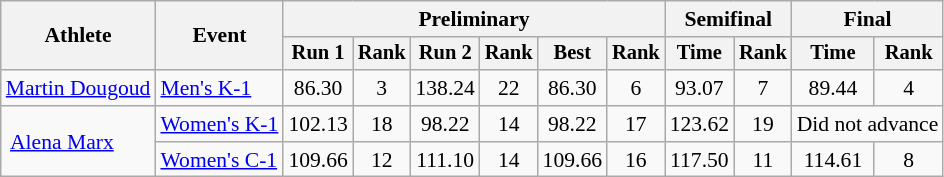<table class="wikitable" style="font-size:90%">
<tr>
<th rowspan=2>Athlete</th>
<th rowspan=2>Event</th>
<th colspan=6>Preliminary</th>
<th colspan=2>Semifinal</th>
<th colspan=2>Final</th>
</tr>
<tr style="font-size:95%">
<th>Run 1</th>
<th>Rank</th>
<th>Run 2</th>
<th>Rank</th>
<th>Best</th>
<th>Rank</th>
<th>Time</th>
<th>Rank</th>
<th>Time</th>
<th>Rank</th>
</tr>
<tr align=center>
<td align=left><a href='#'>Martin Dougoud</a></td>
<td align=left><a href='#'>Men's K-1</a></td>
<td>86.30</td>
<td>3</td>
<td>138.24</td>
<td>22</td>
<td>86.30</td>
<td>6</td>
<td>93.07</td>
<td>7</td>
<td>89.44</td>
<td>4</td>
</tr>
<tr align=center>
<td rowspan="2" align="left"> <a href='#'>Alena Marx</a></td>
<td align=left><a href='#'>Women's K-1</a></td>
<td>102.13</td>
<td>18</td>
<td>98.22</td>
<td>14</td>
<td>98.22</td>
<td>17</td>
<td>123.62</td>
<td>19</td>
<td colspan="2">Did not advance</td>
</tr>
<tr align=center>
<td align="left"><a href='#'>Women's C-1</a></td>
<td>109.66</td>
<td>12</td>
<td>111.10</td>
<td>14</td>
<td>109.66</td>
<td>16</td>
<td>117.50</td>
<td>11</td>
<td>114.61</td>
<td>8</td>
</tr>
</table>
